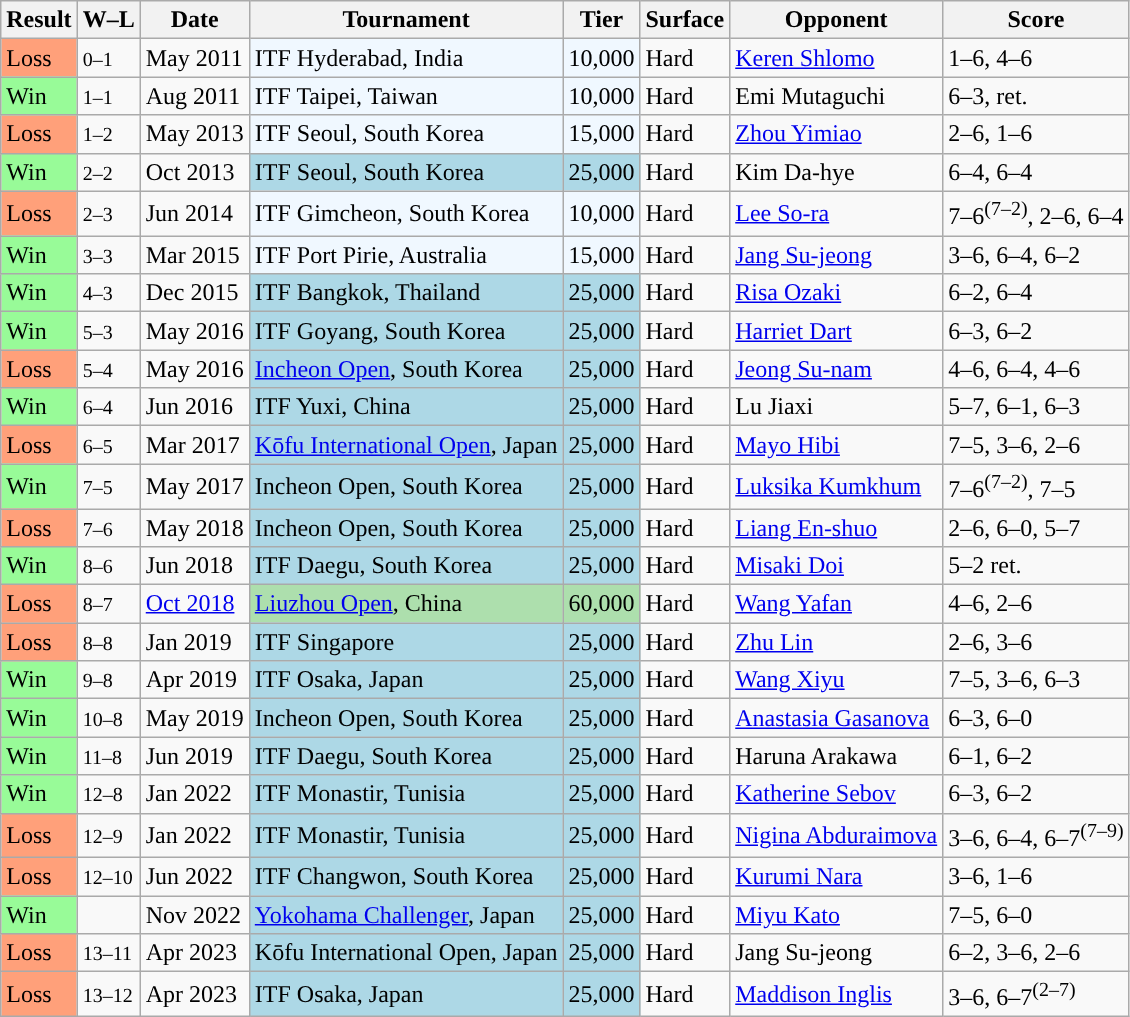<table class="sortable wikitable">
<tr>
<th>Result</th>
<th class="unsortable">W–L</th>
<th>Date</th>
<th>Tournament</th>
<th>Tier</th>
<th>Surface</th>
<th>Opponent</th>
<th class="unsortable">Score</th>
</tr>
<tr>
<td style="background:#ffa07a;">Loss</td>
<td><small>0–1</small></td>
<td>May 2011</td>
<td style="background:#f0f8ff;">ITF Hyderabad, India</td>
<td style="background:#f0f8ff;">10,000</td>
<td>Hard</td>
<td> <a href='#'>Keren Shlomo</a></td>
<td>1–6, 4–6</td>
</tr>
<tr>
<td style="background:#98fb98;">Win</td>
<td><small>1–1</small></td>
<td>Aug 2011</td>
<td style="background:#f0f8ff;">ITF Taipei, Taiwan</td>
<td style="background:#f0f8ff;">10,000</td>
<td>Hard</td>
<td> Emi Mutaguchi</td>
<td>6–3, ret.</td>
</tr>
<tr>
<td style="background:#ffa07a;">Loss</td>
<td><small>1–2</small></td>
<td>May 2013</td>
<td style="background:#f0f8ff;">ITF Seoul, South Korea</td>
<td style="background:#f0f8ff;">15,000</td>
<td>Hard</td>
<td> <a href='#'>Zhou Yimiao</a></td>
<td>2–6, 1–6</td>
</tr>
<tr>
<td style="background:#98fb98;">Win</td>
<td><small>2–2</small></td>
<td>Oct 2013</td>
<td style="background:lightblue;">ITF Seoul, South Korea</td>
<td style="background:lightblue;">25,000</td>
<td>Hard</td>
<td> Kim Da-hye</td>
<td>6–4, 6–4</td>
</tr>
<tr>
<td style="background:#ffa07a;">Loss</td>
<td><small>2–3</small></td>
<td>Jun 2014</td>
<td style="background:#f0f8ff;">ITF Gimcheon, South Korea</td>
<td style="background:#f0f8ff;">10,000</td>
<td>Hard</td>
<td> <a href='#'>Lee So-ra</a></td>
<td>7–6<sup>(7–2)</sup>, 2–6, 6–4</td>
</tr>
<tr>
<td style="background:#98fb98;">Win</td>
<td><small>3–3</small></td>
<td>Mar 2015</td>
<td style="background:#f0f8ff;">ITF Port Pirie, Australia</td>
<td style="background:#f0f8ff;">15,000</td>
<td>Hard</td>
<td> <a href='#'>Jang Su-jeong</a></td>
<td>3–6, 6–4, 6–2</td>
</tr>
<tr>
<td style="background:#98fb98;">Win</td>
<td><small>4–3</small></td>
<td>Dec 2015</td>
<td style="background:lightblue;">ITF Bangkok, Thailand</td>
<td style="background:lightblue;">25,000</td>
<td>Hard</td>
<td> <a href='#'>Risa Ozaki</a></td>
<td>6–2, 6–4</td>
</tr>
<tr>
<td style="background:#98fb98;">Win</td>
<td><small>5–3</small></td>
<td>May 2016</td>
<td style="background:lightblue;">ITF Goyang, South Korea</td>
<td style="background:lightblue;">25,000</td>
<td>Hard</td>
<td> <a href='#'>Harriet Dart</a></td>
<td>6–3, 6–2</td>
</tr>
<tr>
<td style="background:#ffa07a;">Loss</td>
<td><small>5–4</small></td>
<td>May 2016</td>
<td style="background:lightblue;"><a href='#'>Incheon Open</a>, South Korea</td>
<td style="background:lightblue;">25,000</td>
<td>Hard</td>
<td> <a href='#'>Jeong Su-nam</a></td>
<td>4–6, 6–4, 4–6</td>
</tr>
<tr>
<td style="background:#98fb98;">Win</td>
<td><small>6–4</small></td>
<td>Jun 2016</td>
<td style="background:lightblue;">ITF Yuxi, China</td>
<td style="background:lightblue;">25,000</td>
<td>Hard</td>
<td> Lu Jiaxi</td>
<td>5–7, 6–1, 6–3</td>
</tr>
<tr>
<td style="background:#ffa07a;">Loss</td>
<td><small>6–5</small></td>
<td>Mar 2017</td>
<td style="background:lightblue;"><a href='#'>Kōfu International Open</a>, Japan</td>
<td style="background:lightblue;">25,000</td>
<td>Hard</td>
<td> <a href='#'>Mayo Hibi</a></td>
<td>7–5, 3–6, 2–6</td>
</tr>
<tr>
<td style="background:#98fb98;">Win</td>
<td><small>7–5</small></td>
<td>May 2017</td>
<td style="background:lightblue;">Incheon Open, South Korea</td>
<td style="background:lightblue;">25,000</td>
<td>Hard</td>
<td> <a href='#'>Luksika Kumkhum</a></td>
<td>7–6<sup>(7–2)</sup>, 7–5</td>
</tr>
<tr>
<td style="background:#ffa07a;">Loss</td>
<td><small>7–6</small></td>
<td>May 2018</td>
<td style="background:lightblue;">Incheon Open, South Korea</td>
<td style="background:lightblue;">25,000</td>
<td>Hard</td>
<td> <a href='#'>Liang En-shuo</a></td>
<td>2–6, 6–0, 5–7</td>
</tr>
<tr>
<td style="background:#98fb98;">Win</td>
<td><small>8–6</small></td>
<td>Jun 2018</td>
<td style="background:lightblue;">ITF Daegu, South Korea</td>
<td style="background:lightblue;">25,000</td>
<td>Hard</td>
<td> <a href='#'>Misaki Doi</a></td>
<td>5–2 ret.</td>
</tr>
<tr>
<td style="background:#ffa07a;">Loss</td>
<td><small>8–7</small></td>
<td><a href='#'>Oct 2018</a></td>
<td style="background:#addfad;"><a href='#'>Liuzhou Open</a>, China</td>
<td style="background:#addfad;">60,000</td>
<td>Hard</td>
<td> <a href='#'>Wang Yafan</a></td>
<td>4–6, 2–6</td>
</tr>
<tr>
<td style="background:#ffa07a;">Loss</td>
<td><small>8–8</small></td>
<td>Jan 2019</td>
<td style="background:lightblue;">ITF Singapore</td>
<td style="background:lightblue;">25,000</td>
<td>Hard</td>
<td> <a href='#'>Zhu Lin</a></td>
<td>2–6, 3–6</td>
</tr>
<tr>
<td style="background:#98fb98;">Win</td>
<td><small>9–8</small></td>
<td>Apr 2019</td>
<td style="background:lightblue;">ITF Osaka, Japan</td>
<td style="background:lightblue;">25,000</td>
<td>Hard</td>
<td> <a href='#'>Wang Xiyu</a></td>
<td>7–5, 3–6, 6–3</td>
</tr>
<tr>
<td style="background:#98fb98;">Win</td>
<td><small>10–8</small></td>
<td>May 2019</td>
<td style="background:lightblue;">Incheon Open, South Korea</td>
<td style="background:lightblue;">25,000</td>
<td>Hard</td>
<td> <a href='#'>Anastasia Gasanova</a></td>
<td>6–3, 6–0</td>
</tr>
<tr>
<td style="background:#98fb98;">Win</td>
<td><small>11–8</small></td>
<td>Jun 2019</td>
<td style="background:lightblue;">ITF Daegu, South Korea</td>
<td style="background:lightblue;">25,000</td>
<td>Hard</td>
<td> Haruna Arakawa</td>
<td>6–1, 6–2</td>
</tr>
<tr>
<td style="background:#98fb98;">Win</td>
<td><small>12–8</small></td>
<td>Jan 2022</td>
<td style="background:lightblue;">ITF Monastir, Tunisia</td>
<td style="background:lightblue;">25,000</td>
<td>Hard</td>
<td> <a href='#'>Katherine Sebov</a></td>
<td>6–3, 6–2</td>
</tr>
<tr>
<td bgcolor=ffa07a>Loss</td>
<td><small>12–9</small></td>
<td>Jan 2022</td>
<td style="background:lightblue;">ITF Monastir, Tunisia</td>
<td style="background:lightblue;">25,000</td>
<td>Hard</td>
<td> <a href='#'>Nigina Abduraimova</a></td>
<td>3–6, 6–4, 6–7<sup>(7–9)</sup></td>
</tr>
<tr>
<td bgcolor=ffa07a>Loss</td>
<td><small>12–10</small></td>
<td>Jun 2022</td>
<td style="background:lightblue;">ITF Changwon, South Korea</td>
<td style="background:lightblue;">25,000</td>
<td>Hard</td>
<td> <a href='#'>Kurumi Nara</a></td>
<td>3–6, 1–6</td>
</tr>
<tr>
<td style="background:#98fb98;">Win</td>
<td><small></small></td>
<td>Nov 2022</td>
<td style="background:lightblue;"><a href='#'>Yokohama Challenger</a>, Japan</td>
<td style="background:lightblue;">25,000</td>
<td>Hard</td>
<td> <a href='#'>Miyu Kato</a></td>
<td>7–5, 6–0</td>
</tr>
<tr>
<td bgcolor=ffa07a>Loss</td>
<td><small>13–11</small></td>
<td>Apr 2023</td>
<td style="background:lightblue;">Kōfu International Open, Japan</td>
<td style="background:lightblue;">25,000</td>
<td>Hard</td>
<td> Jang Su-jeong</td>
<td>6–2, 3–6, 2–6</td>
</tr>
<tr>
<td bgcolor=ffa07a>Loss</td>
<td><small>13–12</small></td>
<td>Apr 2023</td>
<td style="background:lightblue;">ITF Osaka, Japan</td>
<td style="background:lightblue;">25,000</td>
<td>Hard</td>
<td> <a href='#'>Maddison Inglis</a></td>
<td>3–6, 6–7<sup>(2–7)</sup></td>
</tr>
</table>
